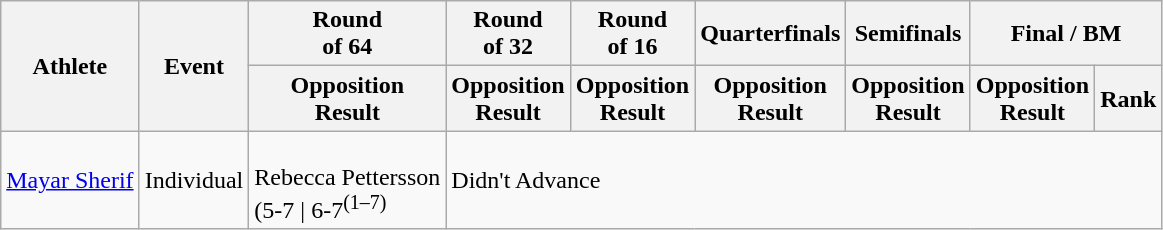<table class="wikitable">
<tr>
<th rowspan="2">Athlete</th>
<th rowspan="2">Event</th>
<th>Round<br>of 64</th>
<th>Round<br>of 32</th>
<th>Round<br>of 16</th>
<th>Quarterfinals</th>
<th>Semifinals</th>
<th colspan="2">Final / <abbr>BM</abbr></th>
</tr>
<tr>
<th>Opposition<br>Result</th>
<th>Opposition<br>Result</th>
<th>Opposition<br>Result</th>
<th>Opposition<br>Result</th>
<th>Opposition<br>Result</th>
<th>Opposition<br>Result</th>
<th>Rank</th>
</tr>
<tr>
<td><a href='#'>Mayar Sherif</a></td>
<td>Individual</td>
<td><br>Rebecca Pettersson<br>(5-7 | 6-7<sup>(1–7)</sup></td>
<td colspan="6">Didn't Advance</td>
</tr>
</table>
